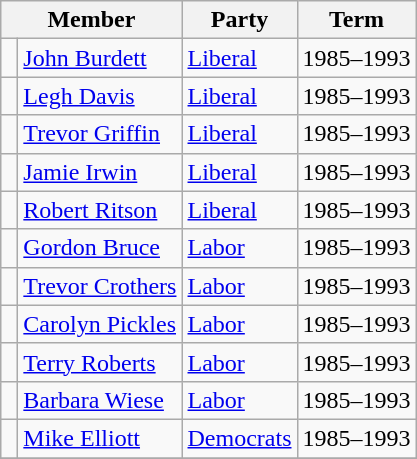<table class="wikitable">
<tr>
<th colspan="2">Member</th>
<th>Party</th>
<th>Term</th>
</tr>
<tr>
<td> </td>
<td><a href='#'>John Burdett</a></td>
<td><a href='#'>Liberal</a></td>
<td>1985–1993</td>
</tr>
<tr>
<td> </td>
<td><a href='#'>Legh Davis</a></td>
<td><a href='#'>Liberal</a></td>
<td>1985–1993</td>
</tr>
<tr>
<td> </td>
<td><a href='#'>Trevor Griffin</a></td>
<td><a href='#'>Liberal</a></td>
<td>1985–1993</td>
</tr>
<tr>
<td> </td>
<td><a href='#'>Jamie Irwin</a></td>
<td><a href='#'>Liberal</a></td>
<td>1985–1993</td>
</tr>
<tr>
<td> </td>
<td><a href='#'>Robert Ritson</a></td>
<td><a href='#'>Liberal</a></td>
<td>1985–1993</td>
</tr>
<tr>
<td> </td>
<td><a href='#'>Gordon Bruce</a></td>
<td><a href='#'>Labor</a></td>
<td>1985–1993</td>
</tr>
<tr>
<td> </td>
<td><a href='#'>Trevor Crothers</a></td>
<td><a href='#'>Labor</a></td>
<td>1985–1993</td>
</tr>
<tr>
<td> </td>
<td><a href='#'>Carolyn Pickles</a></td>
<td><a href='#'>Labor</a></td>
<td>1985–1993</td>
</tr>
<tr>
<td> </td>
<td><a href='#'>Terry Roberts</a></td>
<td><a href='#'>Labor</a></td>
<td>1985–1993</td>
</tr>
<tr>
<td> </td>
<td><a href='#'>Barbara Wiese</a></td>
<td><a href='#'>Labor</a></td>
<td>1985–1993</td>
</tr>
<tr>
<td> </td>
<td><a href='#'>Mike Elliott</a></td>
<td><a href='#'>Democrats</a></td>
<td>1985–1993</td>
</tr>
<tr>
</tr>
</table>
